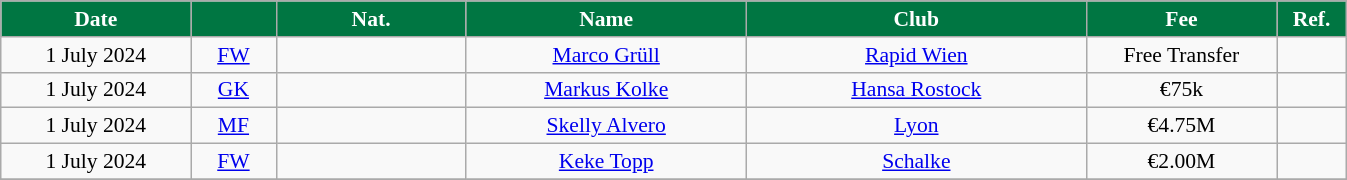<table class="wikitable" style="text-align:center; font-size:90%">
<tr>
<th style="background:#007642; color:#FFFF; width:120px;">Date</th>
<th style="background:#007642; color:#FFFF; width:50px;"></th>
<th style="background:#007642; color:#FFFF; width:120px;">Nat.</th>
<th style="background:#007642; color:#FFFF; width:180px;">Name</th>
<th style="background:#007642; color:#FFFF; width:220px;">Club</th>
<th style="background:#007642; color:#FFFF; width:120px;">Fee</th>
<th style="background:#007642; color:#FFFF; width:40px;">Ref.</th>
</tr>
<tr>
<td>1 July 2024</td>
<td><a href='#'>FW</a></td>
<td></td>
<td><a href='#'>Marco Grüll</a></td>
<td> <a href='#'>Rapid Wien</a></td>
<td>Free Transfer</td>
<td></td>
</tr>
<tr>
<td>1 July 2024</td>
<td><a href='#'>GK</a></td>
<td></td>
<td><a href='#'>Markus Kolke</a></td>
<td> <a href='#'>Hansa Rostock</a></td>
<td>€75k</td>
<td></td>
</tr>
<tr>
<td>1 July 2024</td>
<td><a href='#'>MF</a></td>
<td></td>
<td><a href='#'>Skelly Alvero</a></td>
<td> <a href='#'>Lyon</a></td>
<td>€4.75M</td>
<td></td>
</tr>
<tr>
<td>1 July 2024</td>
<td><a href='#'>FW</a></td>
<td></td>
<td><a href='#'>Keke Topp</a></td>
<td> <a href='#'>Schalke</a></td>
<td>€2.00M</td>
<td></td>
</tr>
<tr>
</tr>
</table>
